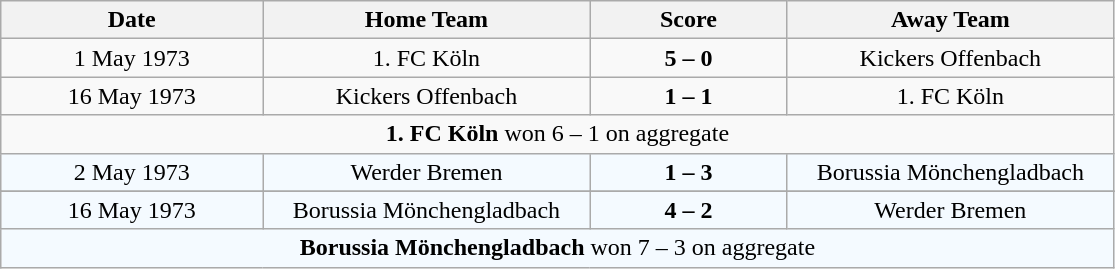<table class="wikitable" style="text-align: center;">
<tr>
<th width=20%>Date</th>
<th width=25%>Home Team</th>
<th width=15%>Score</th>
<th width=25%>Away Team</th>
</tr>
<tr>
<td>1 May 1973</td>
<td>1. FC Köln</td>
<td><strong>5 – 0</strong></td>
<td>Kickers Offenbach</td>
</tr>
<tr>
<td>16 May 1973</td>
<td>Kickers Offenbach</td>
<td><strong>1 – 1</strong></td>
<td>1. FC Köln</td>
</tr>
<tr>
<td colspan=4><strong>1. FC Köln</strong> won 6 – 1 on aggregate</td>
</tr>
<tr style="background: #F4FAFF;">
<td>2 May 1973</td>
<td>Werder Bremen</td>
<td><strong>1 – 3</strong></td>
<td>Borussia Mönchengladbach</td>
</tr>
<tr>
</tr>
<tr style="background: #F4FAFF;">
<td>16 May 1973</td>
<td>Borussia Mönchengladbach</td>
<td><strong>4 – 2</strong></td>
<td>Werder Bremen</td>
</tr>
<tr style="background: #F4FAFF;">
<td colspan=4><strong>Borussia Mönchengladbach</strong> won 7 – 3 on aggregate</td>
</tr>
</table>
